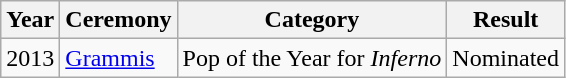<table class="wikitable">
<tr>
<th>Year</th>
<th>Ceremony</th>
<th>Category</th>
<th>Result</th>
</tr>
<tr>
<td>2013</td>
<td><a href='#'>Grammis</a></td>
<td>Pop of the Year for <em>Inferno</em></td>
<td>Nominated</td>
</tr>
</table>
